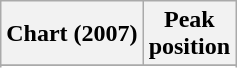<table class="wikitable sortable">
<tr>
<th>Chart (2007)</th>
<th>Peak<br>position</th>
</tr>
<tr>
</tr>
<tr>
</tr>
</table>
